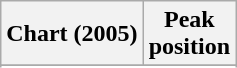<table class="wikitable sortable plainrowheaders" style="text-align:center">
<tr>
<th scope="col">Chart (2005)</th>
<th scope="col">Peak<br> position</th>
</tr>
<tr>
</tr>
<tr>
</tr>
<tr>
</tr>
</table>
